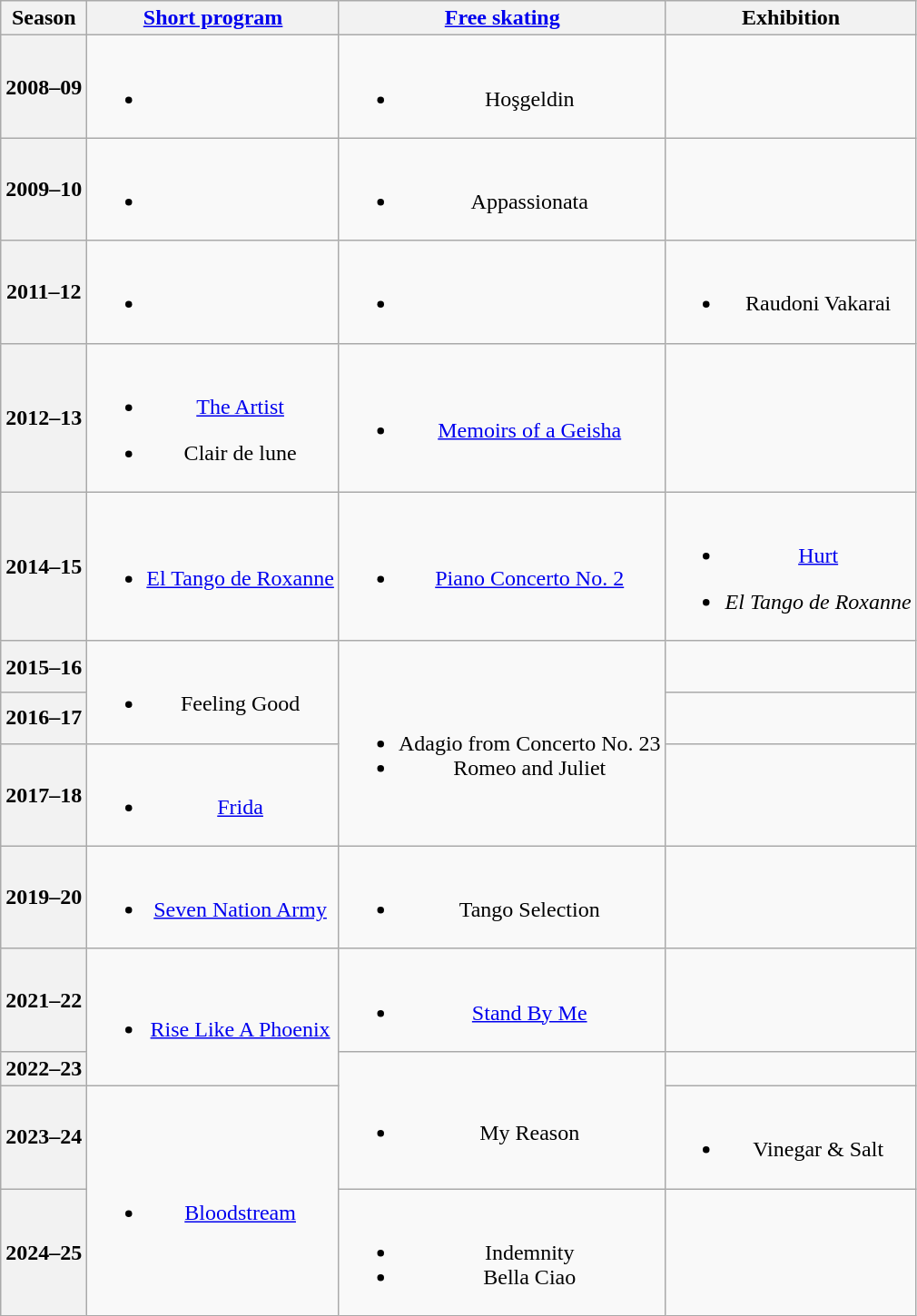<table class=wikitable style=text-align:center>
<tr>
<th>Season</th>
<th><a href='#'>Short program</a></th>
<th><a href='#'>Free skating</a></th>
<th>Exhibition</th>
</tr>
<tr>
<th>2008–09</th>
<td><br><ul><li></li></ul></td>
<td><br><ul><li>Hoşgeldin <br></li></ul></td>
<td></td>
</tr>
<tr>
<th>2009–10</th>
<td><br><ul><li></li></ul></td>
<td><br><ul><li>Appassionata <br></li></ul></td>
<td></td>
</tr>
<tr>
<th>2011–12</th>
<td><br><ul><li></li></ul></td>
<td><br><ul><li></li></ul></td>
<td><br><ul><li>Raudoni Vakarai <br></li></ul></td>
</tr>
<tr>
<th>2012–13 <br></th>
<td><br><ul><li><a href='#'>The Artist</a> <br></li></ul><ul><li>Clair de lune <br></li></ul></td>
<td><br><ul><li><a href='#'>Memoirs of a Geisha</a> <br></li></ul></td>
<td></td>
</tr>
<tr>
<th>2014–15 <br></th>
<td><br><ul><li><a href='#'>El Tango de Roxanne</a> <br></li></ul></td>
<td><br><ul><li><a href='#'>Piano Concerto No. 2</a> <br></li></ul></td>
<td><br><ul><li><a href='#'>Hurt</a> <br></li></ul><ul><li><em>El Tango de Roxanne</em></li></ul></td>
</tr>
<tr>
<th>2015–16 <br> </th>
<td rowspan="2"><br><ul><li>Feeling Good <br></li></ul></td>
<td rowspan="3"><br><ul><li>Adagio from Concerto No. 23 <br></li><li>Romeo and Juliet <br></li></ul></td>
<td></td>
</tr>
<tr>
<th>2016–17 <br> </th>
<td></td>
</tr>
<tr>
<th>2017–18 <br> </th>
<td><br><ul><li><a href='#'>Frida</a> <br></li></ul></td>
<td></td>
</tr>
<tr>
<th>2019–20<br> </th>
<td><br><ul><li><a href='#'>Seven Nation Army</a> <br></li></ul></td>
<td><br><ul><li>Tango Selection <br></li></ul></td>
<td></td>
</tr>
<tr>
<th>2021–22<br> </th>
<td rowspan="2"><br><ul><li><a href='#'>Rise Like A Phoenix</a> <br></li></ul></td>
<td><br><ul><li><a href='#'>Stand By Me</a> <br> </li></ul></td>
<td></td>
</tr>
<tr>
<th>2022–23<br> </th>
<td rowspan="2"><br><ul><li>My Reason <br> </li></ul></td>
<td></td>
</tr>
<tr>
<th>2023–24<br> </th>
<td rowspan="2"><br><ul><li><a href='#'>Bloodstream</a> <br> </li></ul></td>
<td><br><ul><li>Vinegar & Salt <br></li></ul></td>
</tr>
<tr>
<th>2024–25<br> </th>
<td><br><ul><li>Indemnity <br> </li><li>Bella Ciao <br> </li></ul></td>
<td></td>
</tr>
</table>
